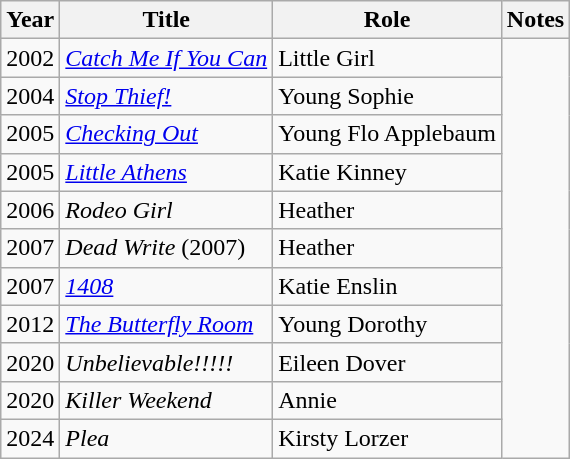<table class="wikitable sortable">
<tr>
<th>Year</th>
<th>Title</th>
<th>Role</th>
<th>Notes</th>
</tr>
<tr>
<td>2002</td>
<td><em><a href='#'>Catch Me If You Can</a></em></td>
<td>Little Girl</td>
</tr>
<tr>
<td>2004</td>
<td><em><a href='#'>Stop Thief!</a></em></td>
<td>Young Sophie</td>
</tr>
<tr>
<td>2005</td>
<td><em><a href='#'>Checking Out</a></em></td>
<td>Young Flo Applebaum</td>
</tr>
<tr>
<td>2005</td>
<td><em><a href='#'>Little Athens</a></em></td>
<td>Katie Kinney</td>
</tr>
<tr>
<td>2006</td>
<td><em>Rodeo Girl</em></td>
<td>Heather</td>
</tr>
<tr>
<td>2007</td>
<td><em>Dead Write</em> (2007)</td>
<td>Heather</td>
</tr>
<tr>
<td>2007</td>
<td><em><a href='#'>1408</a></em></td>
<td>Katie Enslin</td>
</tr>
<tr>
<td>2012</td>
<td><em><a href='#'>The Butterfly Room</a></em></td>
<td>Young Dorothy</td>
</tr>
<tr>
<td>2020</td>
<td><em>Unbelievable!!!!! </em></td>
<td>Eileen Dover</td>
</tr>
<tr>
<td>2020</td>
<td><em>Killer Weekend</em></td>
<td>Annie</td>
</tr>
<tr>
<td>2024</td>
<td><em>Plea</em></td>
<td>Kirsty Lorzer</td>
</tr>
</table>
